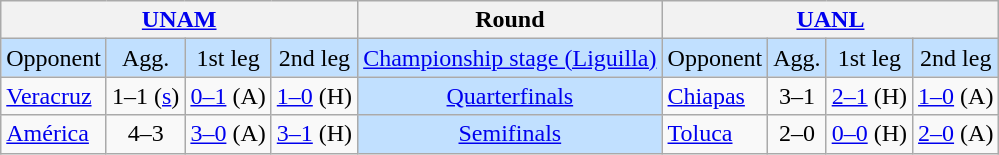<table class="wikitable" style="text-align:center">
<tr>
<th colspan=4><a href='#'>UNAM</a></th>
<th>Round</th>
<th colspan=4><a href='#'>UANL</a></th>
</tr>
<tr style="background:#c1e0ff;">
<td>Opponent</td>
<td>Agg.</td>
<td>1st leg</td>
<td>2nd leg</td>
<td><a href='#'>Championship stage (Liguilla)</a></td>
<td>Opponent</td>
<td>Agg.</td>
<td>1st leg</td>
<td>2nd leg</td>
</tr>
<tr>
<td align=left><a href='#'>Veracruz</a></td>
<td>1–1 (<a href='#'>s</a>)</td>
<td><a href='#'>0–1</a> (A)</td>
<td><a href='#'>1–0</a> (H)</td>
<td style="background:#c1e0ff;"><a href='#'>Quarterfinals</a></td>
<td align=left><a href='#'>Chiapas</a></td>
<td>3–1</td>
<td><a href='#'>2–1</a> (H)</td>
<td><a href='#'>1–0</a> (A)</td>
</tr>
<tr>
<td align=left><a href='#'>América</a></td>
<td>4–3</td>
<td><a href='#'>3–0</a> (A)</td>
<td><a href='#'>3–1</a> (H)</td>
<td style="background:#c1e0ff;"><a href='#'>Semifinals</a></td>
<td align=left><a href='#'>Toluca</a></td>
<td>2–0</td>
<td><a href='#'>0–0</a> (H)</td>
<td><a href='#'>2–0</a> (A)</td>
</tr>
</table>
